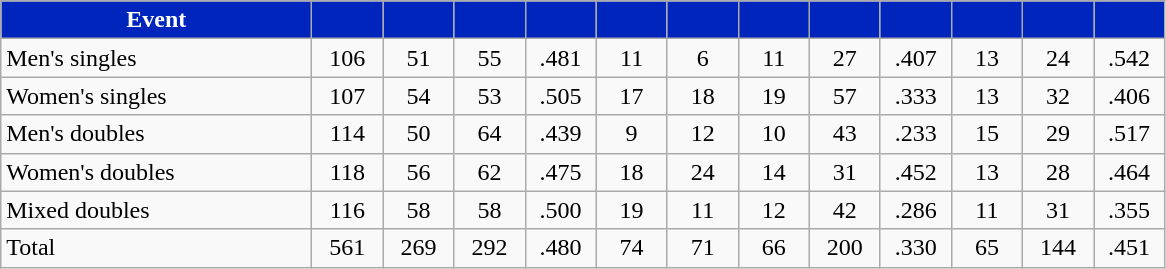<table class="wikitable" style="text-align:center">
<tr>
<th style="background:#0025BD; color:white" width="200px">Event</th>
<th style="background:#0025BD; color:white" width="40px"></th>
<th style="background:#0025BD; color:white" width="40px"></th>
<th style="background:#0025BD; color:white" width="40px"></th>
<th style="background:#0025BD; color:white" width="40px"></th>
<th style="background:#0025BD; color:white" width="40px"></th>
<th style="background:#0025BD; color:white" width="40px"></th>
<th style="background:#0025BD; color:white" width="40px"></th>
<th style="background:#0025BD; color:white" width="40px"></th>
<th style="background:#0025BD; color:white" width="40px"></th>
<th style="background:#0025BD; color:white" width="40px"></th>
<th style="background:#0025BD; color:white" width="40px"></th>
<th style="background:#0025BD; color:white" width="40px"></th>
</tr>
<tr>
<td style="text-align:left">Men's singles</td>
<td>106</td>
<td>51</td>
<td>55</td>
<td>.481</td>
<td>11</td>
<td>6</td>
<td>11</td>
<td>27</td>
<td>.407</td>
<td>13</td>
<td>24</td>
<td>.542</td>
</tr>
<tr>
<td style="text-align:left">Women's singles</td>
<td>107</td>
<td>54</td>
<td>53</td>
<td>.505</td>
<td>17</td>
<td>18</td>
<td>19</td>
<td>57</td>
<td>.333</td>
<td>13</td>
<td>32</td>
<td>.406</td>
</tr>
<tr>
<td style="text-align:left">Men's doubles</td>
<td>114</td>
<td>50</td>
<td>64</td>
<td>.439</td>
<td>9</td>
<td>12</td>
<td>10</td>
<td>43</td>
<td>.233</td>
<td>15</td>
<td>29</td>
<td>.517</td>
</tr>
<tr>
<td style="text-align:left">Women's doubles</td>
<td>118</td>
<td>56</td>
<td>62</td>
<td>.475</td>
<td>18</td>
<td>24</td>
<td>14</td>
<td>31</td>
<td>.452</td>
<td>13</td>
<td>28</td>
<td>.464</td>
</tr>
<tr>
<td style="text-align:left">Mixed doubles</td>
<td>116</td>
<td>58</td>
<td>58</td>
<td>.500</td>
<td>19</td>
<td>11</td>
<td>12</td>
<td>42</td>
<td>.286</td>
<td>11</td>
<td>31</td>
<td>.355</td>
</tr>
<tr>
<td style="text-align:left">Total</td>
<td>561</td>
<td>269</td>
<td>292</td>
<td>.480</td>
<td>74</td>
<td>71</td>
<td>66</td>
<td>200</td>
<td>.330</td>
<td>65</td>
<td>144</td>
<td>.451</td>
</tr>
</table>
